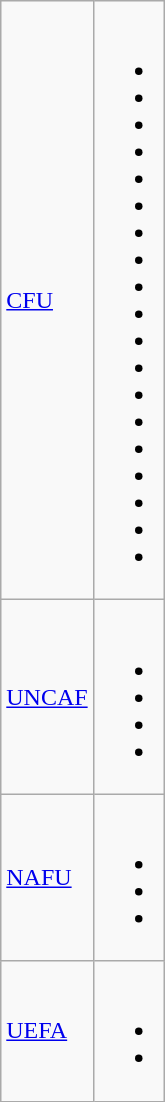<table class="wikitable">
<tr>
<td><a href='#'>CFU</a></td>
<td><br><ul><li></li><li></li><li></li><li></li><li></li><li></li><li></li><li></li><li></li><li></li><li></li><li></li><li></li><li></li><li></li><li></li><li></li><li></li><li></li></ul></td>
</tr>
<tr>
<td><a href='#'>UNCAF</a></td>
<td><br><ul><li></li><li></li><li></li><li></li></ul></td>
</tr>
<tr>
<td><a href='#'>NAFU</a></td>
<td><br><ul><li></li><li></li><li></li></ul></td>
</tr>
<tr>
<td><a href='#'>UEFA</a></td>
<td><br><ul><li></li><li></li></ul></td>
</tr>
</table>
